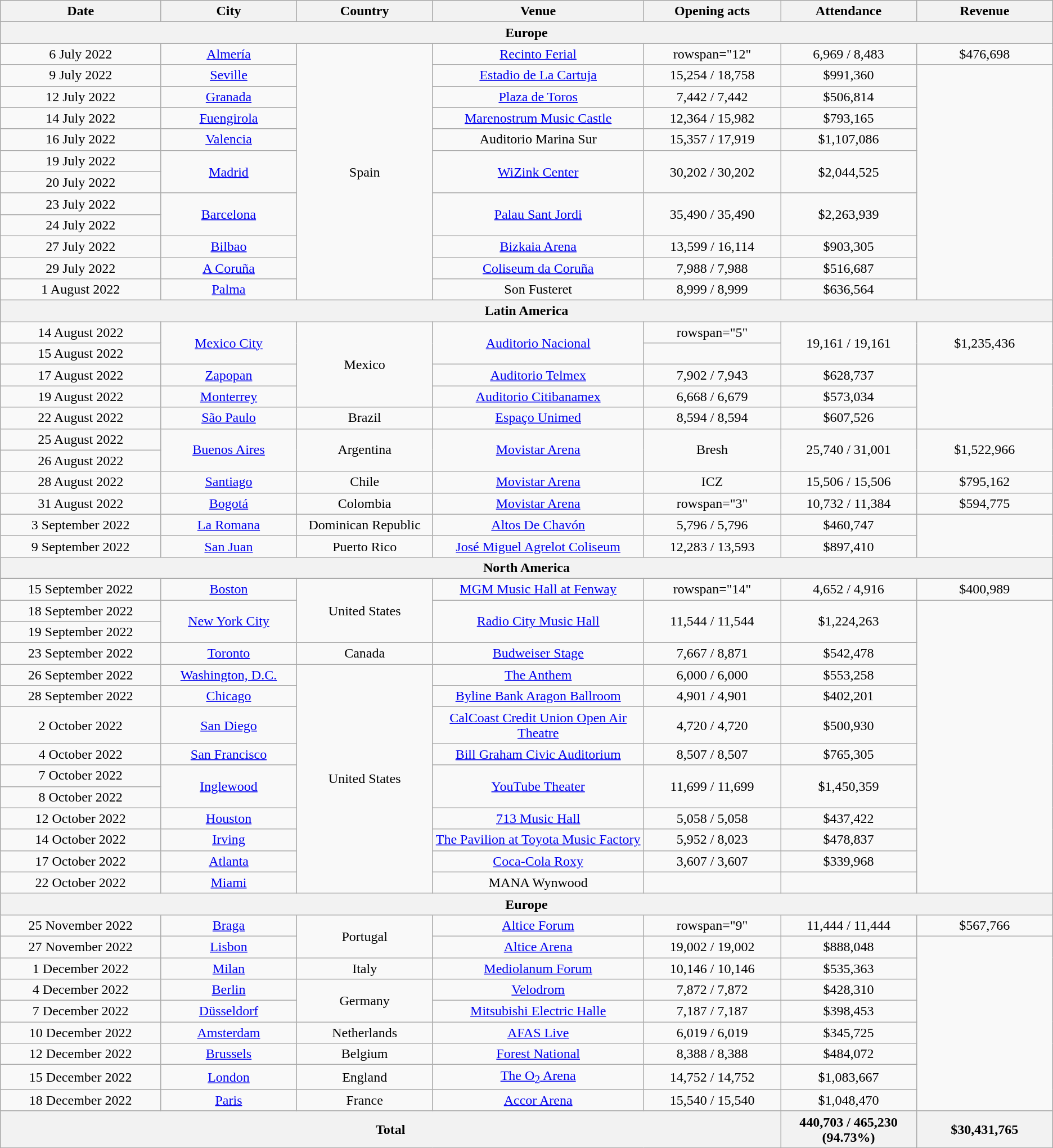<table class="wikitable plainrowheaders" style="text-align:center;">
<tr>
<th scope="col" style="width:12em;">Date</th>
<th scope="col" style="width:10em;">City</th>
<th scope="col" style="width:10em;">Country</th>
<th scope="col" style="width:16em;">Venue</th>
<th scope="col" style="width:10em;">Opening acts</th>
<th scope="col" style="width:10em;">Attendance</th>
<th scope="col" style="width:10em;">Revenue</th>
</tr>
<tr>
<th colspan="7">Europe</th>
</tr>
<tr>
<td>6 July 2022</td>
<td><a href='#'>Almería</a></td>
<td rowspan="12">Spain</td>
<td><a href='#'>Recinto Ferial</a></td>
<td>rowspan="12" </td>
<td>6,969 / 8,483</td>
<td>$476,698</td>
</tr>
<tr>
<td>9 July 2022</td>
<td><a href='#'>Seville</a></td>
<td><a href='#'>Estadio de La Cartuja</a></td>
<td>15,254 / 18,758</td>
<td>$991,360</td>
</tr>
<tr>
<td>12 July 2022</td>
<td><a href='#'>Granada</a></td>
<td><a href='#'>Plaza de Toros</a></td>
<td>7,442 / 7,442</td>
<td>$506,814</td>
</tr>
<tr>
<td>14 July 2022</td>
<td><a href='#'>Fuengirola</a></td>
<td><a href='#'>Marenostrum Music Castle</a></td>
<td>12,364 / 15,982</td>
<td>$793,165</td>
</tr>
<tr>
<td>16 July 2022</td>
<td><a href='#'>Valencia</a></td>
<td>Auditorio Marina Sur</td>
<td>15,357 / 17,919</td>
<td>$1,107,086</td>
</tr>
<tr>
<td>19 July 2022</td>
<td rowspan="2"><a href='#'>Madrid</a></td>
<td rowspan="2"><a href='#'>WiZink Center</a></td>
<td rowspan="2">30,202 / 30,202</td>
<td rowspan="2">$2,044,525</td>
</tr>
<tr>
<td>20 July 2022</td>
</tr>
<tr>
<td>23 July 2022</td>
<td rowspan="2"><a href='#'>Barcelona</a></td>
<td rowspan="2"><a href='#'>Palau Sant Jordi</a></td>
<td rowspan="2">35,490 / 35,490</td>
<td rowspan="2">$2,263,939</td>
</tr>
<tr>
<td>24 July 2022</td>
</tr>
<tr>
<td>27 July 2022</td>
<td><a href='#'>Bilbao</a></td>
<td><a href='#'>Bizkaia Arena</a></td>
<td>13,599 / 16,114</td>
<td>$903,305</td>
</tr>
<tr>
<td>29 July 2022</td>
<td><a href='#'>A Coruña</a></td>
<td><a href='#'>Coliseum da Coruña</a></td>
<td>7,988 / 7,988</td>
<td>$516,687</td>
</tr>
<tr>
<td>1 August 2022</td>
<td><a href='#'>Palma</a></td>
<td>Son Fusteret</td>
<td>8,999 / 8,999</td>
<td>$636,564</td>
</tr>
<tr>
<th colspan="7">Latin America</th>
</tr>
<tr>
<td>14 August 2022</td>
<td rowspan="2"><a href='#'>Mexico City</a></td>
<td rowspan="4">Mexico</td>
<td rowspan="2"><a href='#'>Auditorio Nacional</a></td>
<td>rowspan="5" </td>
<td rowspan="2">19,161 / 19,161</td>
<td rowspan="2">$1,235,436</td>
</tr>
<tr>
<td>15 August 2022</td>
</tr>
<tr>
<td>17 August 2022</td>
<td><a href='#'>Zapopan</a></td>
<td><a href='#'>Auditorio Telmex</a></td>
<td>7,902 / 7,943</td>
<td>$628,737</td>
</tr>
<tr>
<td>19 August 2022</td>
<td><a href='#'>Monterrey</a></td>
<td><a href='#'>Auditorio Citibanamex</a></td>
<td>6,668 / 6,679</td>
<td>$573,034</td>
</tr>
<tr>
<td>22 August 2022</td>
<td><a href='#'>São Paulo</a></td>
<td>Brazil</td>
<td><a href='#'>Espaço Unimed</a></td>
<td>8,594 / 8,594</td>
<td>$607,526</td>
</tr>
<tr>
<td>25 August 2022</td>
<td rowspan="2"><a href='#'>Buenos Aires</a></td>
<td rowspan="2">Argentina</td>
<td rowspan="2"><a href='#'>Movistar Arena</a></td>
<td rowspan="2">Bresh</td>
<td rowspan="2">25,740 / 31,001</td>
<td rowspan="2">$1,522,966</td>
</tr>
<tr>
<td>26 August 2022</td>
</tr>
<tr>
<td>28 August 2022</td>
<td><a href='#'>Santiago</a></td>
<td>Chile</td>
<td><a href='#'>Movistar Arena</a></td>
<td>ICZ</td>
<td>15,506 / 15,506</td>
<td>$795,162</td>
</tr>
<tr>
<td>31 August 2022</td>
<td><a href='#'>Bogotá</a></td>
<td>Colombia</td>
<td><a href='#'>Movistar Arena</a></td>
<td>rowspan="3" </td>
<td>10,732 / 11,384</td>
<td>$594,775</td>
</tr>
<tr>
<td>3 September 2022</td>
<td><a href='#'>La Romana</a></td>
<td>Dominican Republic</td>
<td><a href='#'>Altos De Chavón</a></td>
<td>5,796 / 5,796</td>
<td>$460,747</td>
</tr>
<tr>
<td>9 September 2022</td>
<td><a href='#'>San Juan</a></td>
<td>Puerto Rico</td>
<td><a href='#'>José Miguel Agrelot Coliseum</a></td>
<td>12,283 / 13,593</td>
<td>$897,410</td>
</tr>
<tr>
<th colspan="7">North America</th>
</tr>
<tr>
<td>15 September 2022</td>
<td><a href='#'>Boston</a></td>
<td rowspan="3">United States</td>
<td><a href='#'>MGM Music Hall at Fenway</a></td>
<td>rowspan="14" </td>
<td>4,652 / 4,916</td>
<td>$400,989</td>
</tr>
<tr>
<td>18 September 2022</td>
<td rowspan="2"><a href='#'>New York City</a></td>
<td rowspan="2"><a href='#'>Radio City Music Hall</a></td>
<td rowspan="2">11,544 / 11,544</td>
<td rowspan="2">$1,224,263</td>
</tr>
<tr>
<td>19 September 2022</td>
</tr>
<tr>
<td>23 September 2022</td>
<td><a href='#'>Toronto</a></td>
<td>Canada</td>
<td><a href='#'>Budweiser Stage</a></td>
<td>7,667 / 8,871</td>
<td>$542,478</td>
</tr>
<tr>
<td>26 September 2022</td>
<td><a href='#'>Washington, D.C.</a></td>
<td rowspan="10">United States</td>
<td><a href='#'>The Anthem</a></td>
<td>6,000 / 6,000</td>
<td>$553,258</td>
</tr>
<tr>
<td>28 September 2022</td>
<td><a href='#'>Chicago</a></td>
<td><a href='#'>Byline Bank Aragon Ballroom</a></td>
<td>4,901 / 4,901</td>
<td>$402,201</td>
</tr>
<tr>
<td>2 October 2022</td>
<td><a href='#'>San Diego</a></td>
<td><a href='#'>CalCoast Credit Union Open Air Theatre</a></td>
<td>4,720 / 4,720</td>
<td>$500,930</td>
</tr>
<tr>
<td>4 October 2022</td>
<td><a href='#'>San Francisco</a></td>
<td><a href='#'>Bill Graham Civic Auditorium</a></td>
<td>8,507 / 8,507</td>
<td>$765,305</td>
</tr>
<tr>
<td>7 October 2022</td>
<td rowspan="2"><a href='#'>Inglewood</a></td>
<td rowspan="2"><a href='#'>YouTube Theater</a></td>
<td rowspan="2">11,699 / 11,699</td>
<td rowspan="2">$1,450,359</td>
</tr>
<tr>
<td>8 October 2022</td>
</tr>
<tr>
<td>12 October 2022</td>
<td><a href='#'>Houston</a></td>
<td><a href='#'>713 Music Hall</a></td>
<td>5,058 / 5,058</td>
<td>$437,422</td>
</tr>
<tr>
<td>14 October 2022</td>
<td><a href='#'>Irving</a></td>
<td><a href='#'>The Pavilion at Toyota Music Factory</a></td>
<td>5,952 / 8,023</td>
<td>$478,837</td>
</tr>
<tr>
<td>17 October 2022</td>
<td><a href='#'>Atlanta</a></td>
<td><a href='#'>Coca-Cola Roxy</a></td>
<td>3,607 / 3,607</td>
<td>$339,968</td>
</tr>
<tr>
<td>22 October 2022</td>
<td><a href='#'>Miami</a></td>
<td>MANA Wynwood</td>
<td></td>
<td></td>
</tr>
<tr>
<th colspan="7">Europe</th>
</tr>
<tr>
<td>25 November 2022</td>
<td><a href='#'>Braga</a></td>
<td rowspan="2">Portugal</td>
<td><a href='#'>Altice Forum</a></td>
<td>rowspan="9" </td>
<td>11,444 / 11,444</td>
<td>$567,766</td>
</tr>
<tr>
<td>27 November 2022</td>
<td><a href='#'>Lisbon</a></td>
<td><a href='#'>Altice Arena</a></td>
<td>19,002 / 19,002</td>
<td>$888,048</td>
</tr>
<tr>
<td>1 December 2022</td>
<td><a href='#'>Milan</a></td>
<td>Italy</td>
<td><a href='#'>Mediolanum Forum</a></td>
<td>10,146 / 10,146</td>
<td>$535,363</td>
</tr>
<tr>
<td>4 December 2022</td>
<td><a href='#'>Berlin</a></td>
<td rowspan="2">Germany</td>
<td><a href='#'>Velodrom</a></td>
<td>7,872 / 7,872</td>
<td>$428,310</td>
</tr>
<tr>
<td>7 December 2022</td>
<td><a href='#'>Düsseldorf</a></td>
<td><a href='#'>Mitsubishi Electric Halle</a></td>
<td>7,187 / 7,187</td>
<td>$398,453</td>
</tr>
<tr>
<td>10 December 2022</td>
<td><a href='#'>Amsterdam</a></td>
<td>Netherlands</td>
<td><a href='#'>AFAS Live</a></td>
<td>6,019 / 6,019</td>
<td>$345,725</td>
</tr>
<tr>
<td>12 December 2022</td>
<td><a href='#'>Brussels</a></td>
<td>Belgium</td>
<td><a href='#'>Forest National</a></td>
<td>8,388 / 8,388</td>
<td>$484,072</td>
</tr>
<tr>
<td>15 December 2022</td>
<td><a href='#'>London</a></td>
<td>England</td>
<td><a href='#'>The O<sub>2</sub> Arena</a></td>
<td>14,752 / 14,752</td>
<td>$1,083,667</td>
</tr>
<tr>
<td>18 December 2022</td>
<td><a href='#'>Paris</a></td>
<td>France</td>
<td><a href='#'>Accor Arena</a></td>
<td>15,540 / 15,540</td>
<td>$1,048,470</td>
</tr>
<tr>
<th colspan="5">Total</th>
<th>440,703 / 465,230 (94.73%)</th>
<th>$30,431,765</th>
</tr>
</table>
